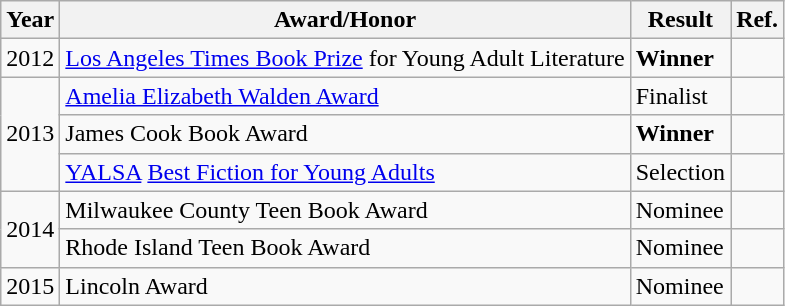<table class="wikitable sortable">
<tr>
<th>Year</th>
<th>Award/Honor</th>
<th>Result</th>
<th>Ref.</th>
</tr>
<tr>
<td>2012</td>
<td><a href='#'>Los Angeles Times Book Prize</a> for Young Adult Literature</td>
<td><strong>Winner</strong></td>
<td></td>
</tr>
<tr>
<td rowspan="3">2013</td>
<td><a href='#'>Amelia Elizabeth Walden Award</a></td>
<td>Finalist</td>
<td></td>
</tr>
<tr>
<td>James Cook Book Award</td>
<td><strong>Winner</strong></td>
<td></td>
</tr>
<tr>
<td><a href='#'>YALSA</a> <a href='#'>Best Fiction for Young Adults</a></td>
<td>Selection</td>
<td></td>
</tr>
<tr>
<td rowspan="2">2014</td>
<td>Milwaukee County Teen Book Award</td>
<td>Nominee</td>
<td></td>
</tr>
<tr>
<td>Rhode Island Teen Book Award</td>
<td>Nominee</td>
<td></td>
</tr>
<tr>
<td>2015</td>
<td>Lincoln Award</td>
<td>Nominee</td>
<td></td>
</tr>
</table>
